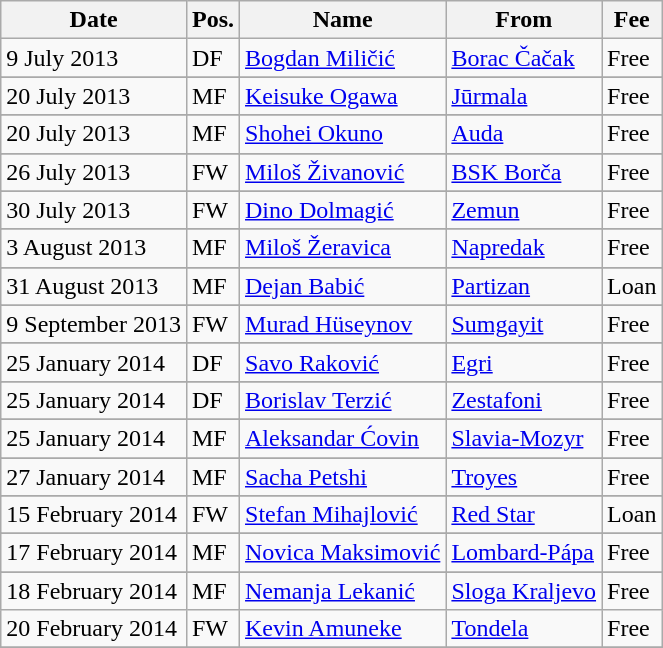<table class="wikitable">
<tr>
<th>Date</th>
<th>Pos.</th>
<th>Name</th>
<th>From</th>
<th>Fee</th>
</tr>
<tr>
<td>9 July 2013</td>
<td>DF</td>
<td> <a href='#'>Bogdan Miličić</a></td>
<td> <a href='#'>Borac Čačak</a></td>
<td>Free</td>
</tr>
<tr>
</tr>
<tr>
<td>20 July 2013</td>
<td>MF</td>
<td> <a href='#'>Keisuke Ogawa</a></td>
<td> <a href='#'>Jūrmala</a></td>
<td>Free</td>
</tr>
<tr>
</tr>
<tr>
<td>20 July 2013</td>
<td>MF</td>
<td> <a href='#'>Shohei Okuno</a></td>
<td> <a href='#'>Auda</a></td>
<td>Free</td>
</tr>
<tr>
</tr>
<tr>
<td>26 July 2013</td>
<td>FW</td>
<td> <a href='#'>Miloš Živanović</a></td>
<td> <a href='#'>BSK Borča</a></td>
<td>Free</td>
</tr>
<tr>
</tr>
<tr>
<td>30 July 2013</td>
<td>FW</td>
<td> <a href='#'>Dino Dolmagić</a></td>
<td> <a href='#'>Zemun</a></td>
<td>Free</td>
</tr>
<tr>
</tr>
<tr>
<td>3 August 2013</td>
<td>MF</td>
<td> <a href='#'>Miloš Žeravica</a></td>
<td> <a href='#'>Napredak</a></td>
<td>Free</td>
</tr>
<tr>
</tr>
<tr>
<td>31 August 2013</td>
<td>MF</td>
<td> <a href='#'>Dejan Babić</a></td>
<td> <a href='#'>Partizan</a></td>
<td>Loan</td>
</tr>
<tr>
</tr>
<tr>
<td>9 September 2013</td>
<td>FW</td>
<td> <a href='#'>Murad Hüseynov</a></td>
<td> <a href='#'>Sumgayit</a></td>
<td>Free</td>
</tr>
<tr>
</tr>
<tr>
<td>25 January 2014</td>
<td>DF</td>
<td> <a href='#'>Savo Raković</a></td>
<td> <a href='#'>Egri</a></td>
<td>Free</td>
</tr>
<tr>
</tr>
<tr>
<td>25 January 2014</td>
<td>DF</td>
<td> <a href='#'>Borislav Terzić</a></td>
<td> <a href='#'>Zestafoni</a></td>
<td>Free</td>
</tr>
<tr>
</tr>
<tr>
<td>25 January 2014</td>
<td>MF</td>
<td> <a href='#'>Aleksandar Ćovin</a></td>
<td> <a href='#'>Slavia-Mozyr</a></td>
<td>Free</td>
</tr>
<tr>
</tr>
<tr>
<td>27 January 2014</td>
<td>MF</td>
<td> <a href='#'>Sacha Petshi</a></td>
<td> <a href='#'>Troyes</a></td>
<td>Free</td>
</tr>
<tr>
</tr>
<tr>
<td>15 February 2014</td>
<td>FW</td>
<td> <a href='#'>Stefan Mihajlović</a></td>
<td> <a href='#'>Red Star</a></td>
<td>Loan</td>
</tr>
<tr>
</tr>
<tr>
<td>17 February 2014</td>
<td>MF</td>
<td> <a href='#'>Novica Maksimović</a></td>
<td> <a href='#'>Lombard-Pápa</a></td>
<td>Free</td>
</tr>
<tr>
</tr>
<tr>
<td>18 February 2014</td>
<td>MF</td>
<td> <a href='#'>Nemanja Lekanić</a></td>
<td> <a href='#'>Sloga Kraljevo</a></td>
<td>Free</td>
</tr>
<tr>
<td>20 February 2014</td>
<td>FW</td>
<td> <a href='#'>Kevin Amuneke</a></td>
<td> <a href='#'>Tondela</a></td>
<td>Free</td>
</tr>
<tr>
</tr>
</table>
